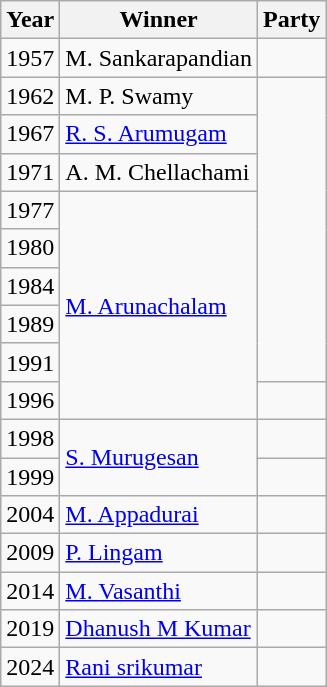<table class="wikitable sortable">
<tr>
<th>Year</th>
<th>Winner</th>
<th colspan=2>Party</th>
</tr>
<tr>
<td>1957</td>
<td>M. Sankarapandian</td>
<td></td>
</tr>
<tr>
<td>1962</td>
<td>M. P. Swamy</td>
</tr>
<tr>
<td>1967</td>
<td><a href='#'>R. S. Arumugam</a></td>
</tr>
<tr>
<td>1971</td>
<td>A. M. Chellachami</td>
</tr>
<tr>
<td>1977</td>
<td rowspan="6"><a href='#'>M. Arunachalam</a></td>
</tr>
<tr>
<td>1980</td>
</tr>
<tr>
<td>1984</td>
</tr>
<tr>
<td>1989</td>
</tr>
<tr>
<td>1991</td>
</tr>
<tr>
<td>1996</td>
<td></td>
</tr>
<tr>
<td>1998</td>
<td rowspan="2"><a href='#'>S. Murugesan</a></td>
<td></td>
</tr>
<tr>
<td>1999</td>
</tr>
<tr>
<td>2004</td>
<td><a href='#'>M. Appadurai</a></td>
<td></td>
</tr>
<tr>
<td>2009</td>
<td><a href='#'>P. Lingam</a></td>
</tr>
<tr>
<td>2014</td>
<td><a href='#'>M. Vasanthi</a></td>
<td></td>
</tr>
<tr>
<td>2019</td>
<td><a href='#'>Dhanush M Kumar</a></td>
<td></td>
</tr>
<tr>
<td>2024</td>
<td><a href='#'>Rani srikumar</a></td>
<td></td>
</tr>
</table>
